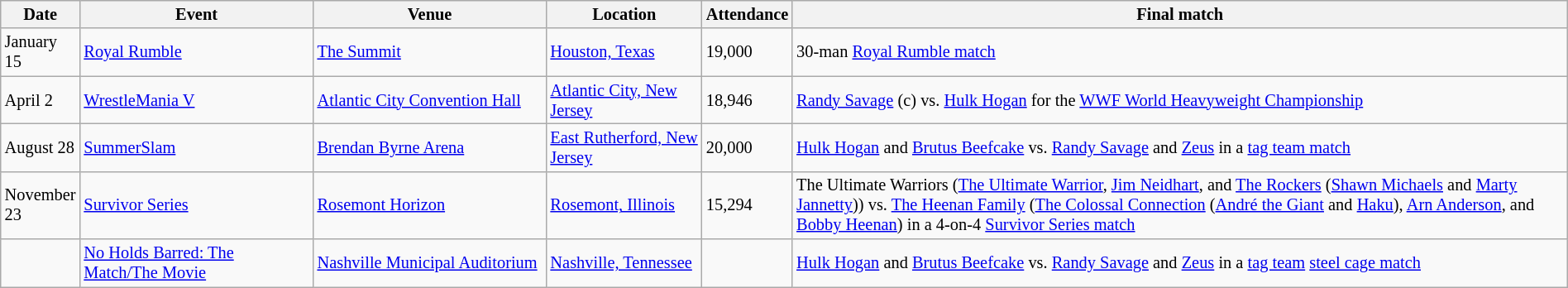<table id="Past_events_1989" class="sortable wikitable succession-box" style="font-size:85%; width:100%">
<tr>
<th scope="col" style="width:5%;">Date</th>
<th scope="col" style="width:15%;">Event</th>
<th scope="col" style="width:15%;">Venue</th>
<th scope="col" style="width:10%;">Location</th>
<th scope="col" style="width:5%;">Attendance</th>
<th scope="col" style="width:50%;">Final match</th>
</tr>
<tr>
<td>January 15</td>
<td><a href='#'>Royal Rumble</a></td>
<td><a href='#'>The Summit</a></td>
<td><a href='#'>Houston, Texas</a></td>
<td>19,000</td>
<td>30-man <a href='#'>Royal Rumble match</a></td>
</tr>
<tr>
<td>April 2</td>
<td><a href='#'>WrestleMania V</a></td>
<td><a href='#'>Atlantic City Convention Hall</a></td>
<td><a href='#'>Atlantic City, New Jersey</a></td>
<td>18,946</td>
<td><a href='#'>Randy Savage</a> (c) vs. <a href='#'>Hulk Hogan</a> for the <a href='#'>WWF World Heavyweight Championship</a></td>
</tr>
<tr>
<td>August 28</td>
<td><a href='#'>SummerSlam</a></td>
<td><a href='#'>Brendan Byrne Arena</a></td>
<td><a href='#'>East Rutherford, New Jersey</a></td>
<td>20,000</td>
<td><a href='#'>Hulk Hogan</a> and <a href='#'>Brutus Beefcake</a> vs. <a href='#'>Randy Savage</a> and <a href='#'>Zeus</a> in a <a href='#'>tag team match</a></td>
</tr>
<tr>
<td>November 23</td>
<td><a href='#'>Survivor Series</a></td>
<td><a href='#'>Rosemont Horizon</a></td>
<td><a href='#'>Rosemont, Illinois</a></td>
<td>15,294</td>
<td>The Ultimate Warriors (<a href='#'>The Ultimate Warrior</a>, <a href='#'>Jim Neidhart</a>, and <a href='#'>The Rockers</a> (<a href='#'>Shawn Michaels</a> and <a href='#'>Marty Jannetty</a>)) vs. <a href='#'>The Heenan Family</a> (<a href='#'>The Colossal Connection</a> (<a href='#'>André the Giant</a> and <a href='#'>Haku</a>), <a href='#'>Arn Anderson</a>, and <a href='#'>Bobby Heenan</a>) in a 4-on-4 <a href='#'>Survivor Series match</a></td>
</tr>
<tr>
<td></td>
<td><a href='#'>No Holds Barred: The Match/The Movie</a></td>
<td><a href='#'>Nashville Municipal Auditorium</a></td>
<td><a href='#'>Nashville, Tennessee</a></td>
<td></td>
<td><a href='#'>Hulk Hogan</a> and <a href='#'>Brutus Beefcake</a> vs. <a href='#'>Randy Savage</a> and <a href='#'>Zeus</a> in a <a href='#'>tag team</a> <a href='#'>steel cage match</a></td>
</tr>
</table>
